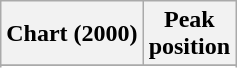<table class="wikitable sortable plainrowheaders" style="text-align:center">
<tr>
<th scope="col">Chart (2000)</th>
<th scope="col">Peak<br>position</th>
</tr>
<tr>
</tr>
<tr>
</tr>
<tr>
</tr>
<tr>
</tr>
<tr>
</tr>
<tr>
</tr>
<tr>
</tr>
<tr>
</tr>
<tr>
</tr>
<tr>
</tr>
</table>
